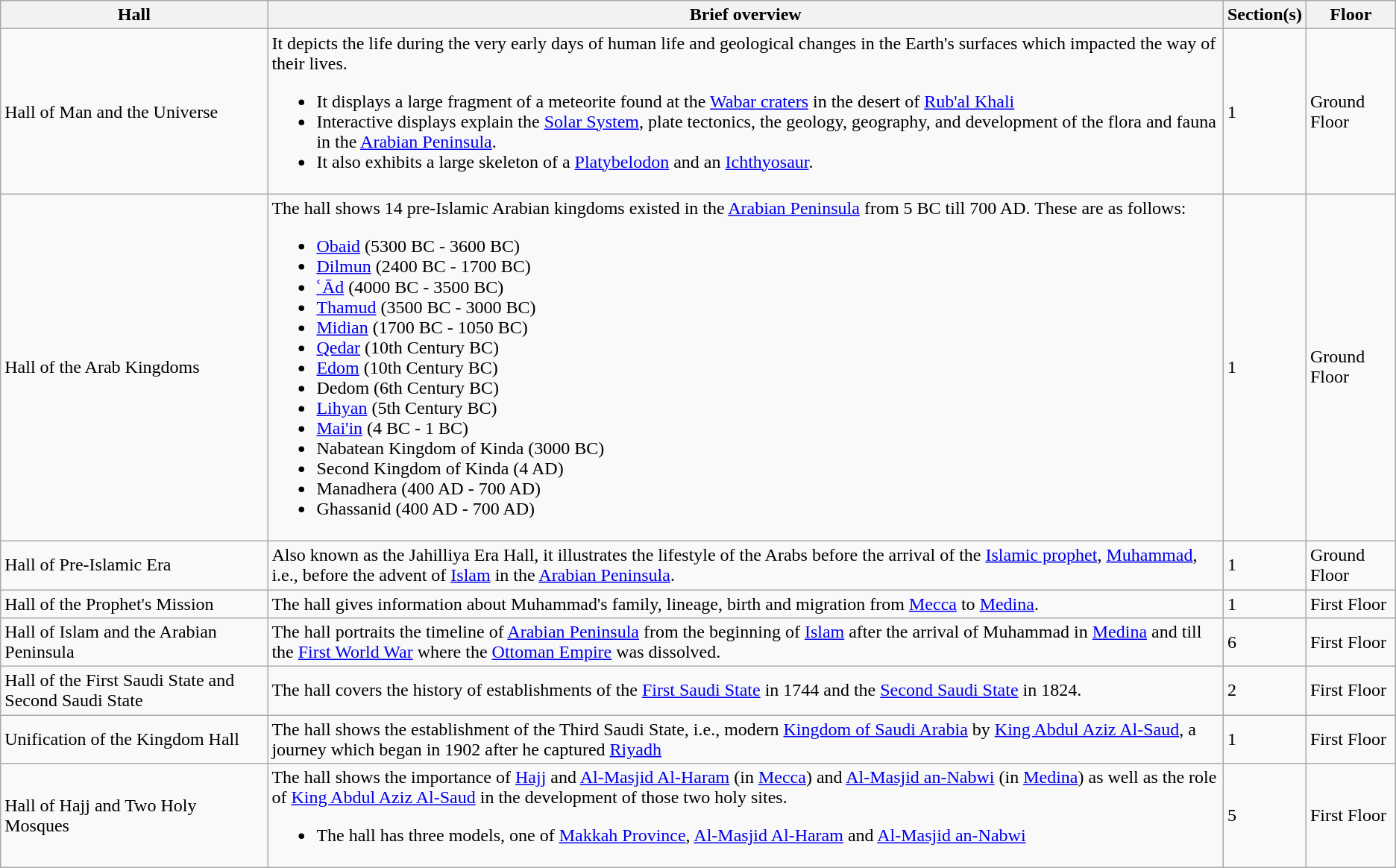<table class="wikitable">
<tr>
<th>Hall</th>
<th>Brief overview</th>
<th>Section(s)</th>
<th>Floor</th>
</tr>
<tr>
<td>Hall of Man and the Universe</td>
<td>It depicts the life during the very early days of human life and geological changes in the Earth's surfaces which impacted the way of their lives.<br><ul><li>It displays a large fragment of a meteorite found at the <a href='#'>Wabar craters</a> in the desert of <a href='#'>Rub'al Khali</a></li><li>Interactive displays explain the <a href='#'>Solar System</a>, plate tectonics, the geology, geography, and development of the flora and fauna in the <a href='#'>Arabian Peninsula</a>.</li><li>It also exhibits a large skeleton of a <a href='#'>Platybelodon</a> and an <a href='#'>Ichthyosaur</a>.</li></ul></td>
<td>1</td>
<td>Ground Floor</td>
</tr>
<tr>
<td>Hall of the Arab Kingdoms</td>
<td>The hall shows 14 pre-Islamic Arabian kingdoms existed in the <a href='#'>Arabian Peninsula</a> from 5 BC till 700 AD. These are as follows:<br><ul><li><a href='#'>Obaid</a> (5300 BC - 3600 BC)</li><li><a href='#'>Dilmun</a> (2400 BC - 1700 BC)</li><li><a href='#'>ʿĀd</a> (4000 BC - 3500 BC)</li><li><a href='#'>Thamud</a> (3500 BC - 3000 BC)</li><li><a href='#'>Midian</a> (1700 BC - 1050 BC)</li><li><a href='#'>Qedar</a> (10th Century BC)</li><li><a href='#'>Edom</a> (10th Century BC)</li><li>Dedom (6th Century BC)</li><li><a href='#'>Lihyan</a> (5th Century BC)</li><li><a href='#'>Mai'in</a> (4 BC - 1 BC)</li><li>Nabatean Kingdom of Kinda (3000 BC)</li><li>Second Kingdom of Kinda (4 AD)</li><li>Manadhera (400 AD - 700 AD)</li><li>Ghassanid (400 AD - 700 AD)</li></ul></td>
<td>1</td>
<td>Ground Floor</td>
</tr>
<tr>
<td>Hall of Pre-Islamic Era</td>
<td>Also known as the Jahilliya Era Hall, it illustrates the lifestyle of the Arabs before the arrival of the <a href='#'>Islamic prophet</a>, <a href='#'>Muhammad</a>, i.e., before the advent of <a href='#'>Islam</a> in the <a href='#'>Arabian Peninsula</a>.</td>
<td>1</td>
<td>Ground Floor</td>
</tr>
<tr>
<td>Hall of the Prophet's Mission</td>
<td>The hall gives information about Muhammad's family, lineage, birth and migration from <a href='#'>Mecca</a> to <a href='#'>Medina</a>.</td>
<td>1</td>
<td>First Floor</td>
</tr>
<tr>
<td>Hall of Islam and the Arabian Peninsula</td>
<td>The hall portraits the timeline of <a href='#'>Arabian Peninsula</a> from the beginning of <a href='#'>Islam</a> after the arrival of Muhammad in <a href='#'>Medina</a> and till the <a href='#'>First World War</a> where the <a href='#'>Ottoman Empire</a> was dissolved.</td>
<td>6</td>
<td>First Floor</td>
</tr>
<tr>
<td>Hall of the First Saudi State and Second Saudi State</td>
<td>The hall covers the history of establishments of the <a href='#'>First Saudi State</a> in 1744 and the <a href='#'>Second Saudi State</a> in 1824.</td>
<td>2</td>
<td>First Floor</td>
</tr>
<tr>
<td>Unification of the Kingdom Hall</td>
<td>The hall shows the establishment of the Third Saudi State, i.e., modern <a href='#'>Kingdom of Saudi Arabia</a> by <a href='#'>King Abdul Aziz Al-Saud</a>, a journey which began in 1902 after he captured <a href='#'>Riyadh</a></td>
<td>1</td>
<td>First Floor</td>
</tr>
<tr>
<td>Hall of Hajj and Two Holy Mosques</td>
<td>The hall shows the importance of <a href='#'>Hajj</a> and <a href='#'>Al-Masjid Al-Haram</a> (in <a href='#'>Mecca</a>) and <a href='#'>Al-Masjid an-Nabwi</a> (in <a href='#'>Medina</a>) as well as the role of <a href='#'>King Abdul Aziz Al-Saud</a> in the development of those two holy sites.<br><ul><li>The hall has three models, one of <a href='#'>Makkah Province</a>, <a href='#'>Al-Masjid Al-Haram</a> and <a href='#'>Al-Masjid an-Nabwi</a></li></ul></td>
<td>5</td>
<td>First Floor</td>
</tr>
</table>
